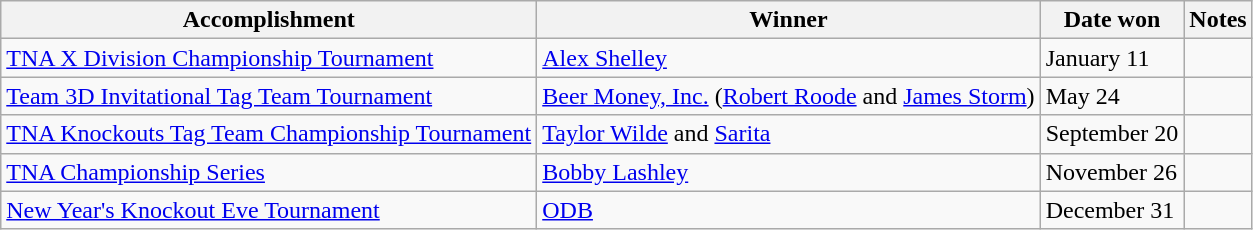<table class="wikitable">
<tr>
<th>Accomplishment</th>
<th>Winner</th>
<th>Date won</th>
<th>Notes</th>
</tr>
<tr>
<td><a href='#'>TNA X Division Championship Tournament</a></td>
<td><a href='#'>Alex Shelley</a></td>
<td>January 11</td>
<td></td>
</tr>
<tr>
<td><a href='#'>Team 3D Invitational Tag Team Tournament</a></td>
<td><a href='#'>Beer Money, Inc.</a> (<a href='#'>Robert Roode</a> and <a href='#'>James Storm</a>)</td>
<td>May 24</td>
<td></td>
</tr>
<tr>
<td><a href='#'>TNA Knockouts Tag Team Championship Tournament</a></td>
<td><a href='#'>Taylor Wilde</a> and <a href='#'>Sarita</a></td>
<td>September 20</td>
<td></td>
</tr>
<tr>
<td><a href='#'>TNA Championship Series</a></td>
<td><a href='#'>Bobby Lashley</a></td>
<td>November 26</td>
<td></td>
</tr>
<tr>
<td><a href='#'>New Year's Knockout Eve Tournament</a></td>
<td><a href='#'>ODB</a></td>
<td>December 31</td>
<td></td>
</tr>
</table>
